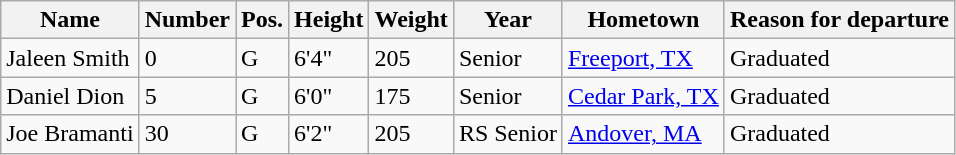<table class="wikitable sortable" border="1">
<tr>
<th>Name</th>
<th>Number</th>
<th>Pos.</th>
<th>Height</th>
<th>Weight</th>
<th>Year</th>
<th>Hometown</th>
<th class="unsortable">Reason for departure</th>
</tr>
<tr>
<td>Jaleen Smith</td>
<td>0</td>
<td>G</td>
<td>6'4"</td>
<td>205</td>
<td>Senior</td>
<td><a href='#'>Freeport, TX</a></td>
<td>Graduated</td>
</tr>
<tr>
<td>Daniel Dion</td>
<td>5</td>
<td>G</td>
<td>6'0"</td>
<td>175</td>
<td>Senior</td>
<td><a href='#'>Cedar Park, TX</a></td>
<td>Graduated</td>
</tr>
<tr>
<td>Joe Bramanti</td>
<td>30</td>
<td>G</td>
<td>6'2"</td>
<td>205</td>
<td>RS Senior</td>
<td><a href='#'>Andover, MA</a></td>
<td>Graduated</td>
</tr>
</table>
